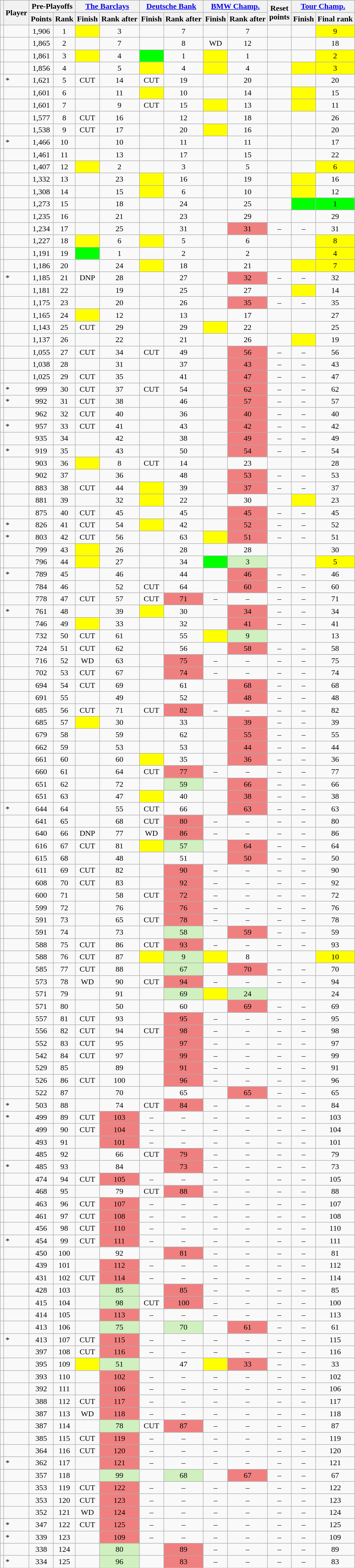<table class="wikitable sortable" style=text-align:center>
<tr>
<th rowspan=2></th>
<th rowspan=2>Player</th>
<th colspan=2>Pre-Playoffs</th>
<th colspan=2><a href='#'>The Barclays</a></th>
<th colspan=2><a href='#'>Deutsche Bank</a></th>
<th colspan=2><a href='#'>BMW Champ.</a></th>
<th rowspan=2>Reset<br>points</th>
<th colspan=2><a href='#'>Tour Champ.</a></th>
</tr>
<tr>
<th>Points</th>
<th>Rank</th>
<th>Finish</th>
<th>Rank after</th>
<th>Finish</th>
<th>Rank after</th>
<th>Finish</th>
<th>Rank after</th>
<th>Finish</th>
<th>Final rank</th>
</tr>
<tr>
<td></td>
<td align=left></td>
<td>1,906</td>
<td>1</td>
<td style=background:yellow></td>
<td>3</td>
<td></td>
<td>7</td>
<td></td>
<td>7</td>
<td></td>
<td></td>
<td style=background:yellow>9</td>
</tr>
<tr>
<td></td>
<td align=left></td>
<td>1,865</td>
<td>2</td>
<td></td>
<td>7</td>
<td></td>
<td>8</td>
<td>WD</td>
<td>12</td>
<td></td>
<td></td>
<td>18</td>
</tr>
<tr>
<td></td>
<td align=left></td>
<td>1,861</td>
<td>3</td>
<td style=background:yellow></td>
<td>4</td>
<td style=background:lime></td>
<td>1</td>
<td style=background:yellow></td>
<td>1</td>
<td></td>
<td></td>
<td style=background:yellow>2</td>
</tr>
<tr>
<td></td>
<td align=left></td>
<td>1,856</td>
<td>4</td>
<td></td>
<td>5</td>
<td style=background:yellow></td>
<td>4</td>
<td style=background:yellow></td>
<td>4</td>
<td></td>
<td style=background:yellow></td>
<td style=background:yellow>3</td>
</tr>
<tr>
<td></td>
<td align=left>*</td>
<td>1,621</td>
<td>5</td>
<td>CUT</td>
<td>14</td>
<td>CUT</td>
<td>19</td>
<td></td>
<td>20</td>
<td></td>
<td></td>
<td>20</td>
</tr>
<tr>
<td></td>
<td align=left></td>
<td>1,601</td>
<td>6</td>
<td></td>
<td>11</td>
<td style=background:yellow></td>
<td>10</td>
<td></td>
<td>14</td>
<td></td>
<td style=background:yellow></td>
<td>15</td>
</tr>
<tr>
<td></td>
<td align=left></td>
<td>1,601</td>
<td>7</td>
<td></td>
<td>9</td>
<td>CUT</td>
<td>15</td>
<td style=background:yellow></td>
<td>13</td>
<td></td>
<td style=background:yellow></td>
<td>11</td>
</tr>
<tr>
<td></td>
<td align=left></td>
<td>1,577</td>
<td>8</td>
<td>CUT</td>
<td>16</td>
<td></td>
<td>12</td>
<td></td>
<td>18</td>
<td></td>
<td></td>
<td>26</td>
</tr>
<tr>
<td></td>
<td align=left></td>
<td>1,538</td>
<td>9</td>
<td>CUT</td>
<td>17</td>
<td></td>
<td>20</td>
<td style=background:yellow></td>
<td>16</td>
<td></td>
<td></td>
<td>20</td>
</tr>
<tr>
<td></td>
<td align=left>*</td>
<td>1,466</td>
<td>10</td>
<td></td>
<td>10</td>
<td></td>
<td>11</td>
<td></td>
<td>11</td>
<td></td>
<td></td>
<td>17</td>
</tr>
<tr>
<td></td>
<td align=left></td>
<td>1,461</td>
<td>11</td>
<td></td>
<td>13</td>
<td></td>
<td>17</td>
<td></td>
<td>15</td>
<td></td>
<td></td>
<td>22</td>
</tr>
<tr>
<td></td>
<td align=left></td>
<td>1,407</td>
<td>12</td>
<td style=background:yellow></td>
<td>2</td>
<td></td>
<td>3</td>
<td></td>
<td>5</td>
<td></td>
<td></td>
<td style=background:yellow>6</td>
</tr>
<tr>
<td></td>
<td align=left></td>
<td>1,332</td>
<td>13</td>
<td></td>
<td>23</td>
<td style=background:yellow></td>
<td>16</td>
<td></td>
<td>19</td>
<td></td>
<td style=background:yellow></td>
<td>16</td>
</tr>
<tr>
<td></td>
<td align=left></td>
<td>1,308</td>
<td>14</td>
<td></td>
<td>15</td>
<td style=background:yellow></td>
<td>6</td>
<td></td>
<td>10</td>
<td></td>
<td style=background:yellow></td>
<td>12</td>
</tr>
<tr>
<td></td>
<td align=left></td>
<td>1,273</td>
<td>15</td>
<td></td>
<td>18</td>
<td></td>
<td>24</td>
<td></td>
<td>25</td>
<td></td>
<td style=background:lime></td>
<td style=background:lime>1</td>
</tr>
<tr>
<td></td>
<td align=left></td>
<td>1,235</td>
<td>16</td>
<td></td>
<td>21</td>
<td></td>
<td>23</td>
<td></td>
<td>29</td>
<td></td>
<td></td>
<td>29</td>
</tr>
<tr>
<td></td>
<td align=left></td>
<td>1,234</td>
<td>17</td>
<td></td>
<td>25</td>
<td></td>
<td>31</td>
<td></td>
<td style="background:#F08080;">31</td>
<td>–</td>
<td>–</td>
<td>31</td>
</tr>
<tr>
<td></td>
<td align=left></td>
<td>1,227</td>
<td>18</td>
<td style=background:yellow></td>
<td>6</td>
<td style=background:yellow></td>
<td>5</td>
<td></td>
<td>6</td>
<td></td>
<td></td>
<td style=background:yellow>8</td>
</tr>
<tr>
<td></td>
<td align=left></td>
<td>1,191</td>
<td>19</td>
<td style=background:lime></td>
<td>1</td>
<td></td>
<td>2</td>
<td></td>
<td>2</td>
<td></td>
<td></td>
<td style=background:yellow>4</td>
</tr>
<tr>
<td></td>
<td align=left></td>
<td>1,186</td>
<td>20</td>
<td></td>
<td>24</td>
<td style=background:yellow></td>
<td>18</td>
<td></td>
<td>21</td>
<td></td>
<td style=background:yellow></td>
<td style=background:yellow>7</td>
</tr>
<tr>
<td></td>
<td align=left>*</td>
<td>1,185</td>
<td>21</td>
<td>DNP</td>
<td>28</td>
<td></td>
<td>27</td>
<td></td>
<td style="background:#F08080;">32</td>
<td>–</td>
<td>–</td>
<td>32</td>
</tr>
<tr>
<td></td>
<td align=left></td>
<td>1,181</td>
<td>22</td>
<td></td>
<td>19</td>
<td></td>
<td>25</td>
<td></td>
<td>27</td>
<td></td>
<td style=background:yellow></td>
<td>14</td>
</tr>
<tr>
<td></td>
<td align=left></td>
<td>1,175</td>
<td>23</td>
<td></td>
<td>20</td>
<td></td>
<td>26</td>
<td></td>
<td style="background:#F08080;">35</td>
<td>–</td>
<td>–</td>
<td>35</td>
</tr>
<tr>
<td></td>
<td align=left></td>
<td>1,165</td>
<td>24</td>
<td style=background:yellow></td>
<td>12</td>
<td></td>
<td>13</td>
<td></td>
<td>17</td>
<td></td>
<td></td>
<td>27</td>
</tr>
<tr>
<td></td>
<td align=left></td>
<td>1,143</td>
<td>25</td>
<td>CUT</td>
<td>29</td>
<td></td>
<td>29</td>
<td style=background:yellow></td>
<td>22</td>
<td></td>
<td></td>
<td>25</td>
</tr>
<tr>
<td></td>
<td align=left></td>
<td>1,137</td>
<td>26</td>
<td></td>
<td>22</td>
<td></td>
<td>21</td>
<td></td>
<td>26</td>
<td></td>
<td style=background:yellow></td>
<td>19</td>
</tr>
<tr>
<td></td>
<td align=left></td>
<td>1,055</td>
<td>27</td>
<td>CUT</td>
<td>34</td>
<td>CUT</td>
<td>49</td>
<td></td>
<td style="background:#F08080;">56</td>
<td>–</td>
<td>–</td>
<td>56</td>
</tr>
<tr>
<td></td>
<td align=left></td>
<td>1,038</td>
<td>28</td>
<td></td>
<td>31</td>
<td></td>
<td>37</td>
<td></td>
<td style="background:#F08080;">43</td>
<td>–</td>
<td>–</td>
<td>43</td>
</tr>
<tr>
<td></td>
<td align=left></td>
<td>1,025</td>
<td>29</td>
<td>CUT</td>
<td>35</td>
<td></td>
<td>41</td>
<td></td>
<td style="background:#F08080;">47</td>
<td>–</td>
<td>–</td>
<td>47</td>
</tr>
<tr>
<td></td>
<td align=left>*</td>
<td>999</td>
<td>30</td>
<td>CUT</td>
<td>37</td>
<td>CUT</td>
<td>54</td>
<td></td>
<td style="background:#F08080;">62</td>
<td>–</td>
<td>–</td>
<td>62</td>
</tr>
<tr>
<td></td>
<td align=left>*</td>
<td>992</td>
<td>31</td>
<td>CUT</td>
<td>38</td>
<td></td>
<td>46</td>
<td></td>
<td style="background:#F08080;">57</td>
<td>–</td>
<td>–</td>
<td>57</td>
</tr>
<tr>
<td></td>
<td align=left></td>
<td>962</td>
<td>32</td>
<td>CUT</td>
<td>40</td>
<td></td>
<td>36</td>
<td></td>
<td style="background:#F08080;">40</td>
<td>–</td>
<td>–</td>
<td>40</td>
</tr>
<tr>
<td></td>
<td align=left>*</td>
<td>957</td>
<td>33</td>
<td>CUT</td>
<td>41</td>
<td></td>
<td>43</td>
<td></td>
<td style="background:#F08080;">42</td>
<td>–</td>
<td>–</td>
<td>42</td>
</tr>
<tr>
<td></td>
<td align=left></td>
<td>935</td>
<td>34</td>
<td></td>
<td>42</td>
<td></td>
<td>38</td>
<td></td>
<td style="background:#F08080;">49</td>
<td>–</td>
<td>–</td>
<td>49</td>
</tr>
<tr>
<td></td>
<td align=left>*</td>
<td>919</td>
<td>35</td>
<td></td>
<td>43</td>
<td></td>
<td>50</td>
<td></td>
<td style="background:#F08080;">54</td>
<td>–</td>
<td>–</td>
<td>54</td>
</tr>
<tr>
<td></td>
<td align=left></td>
<td>903</td>
<td>36</td>
<td style=background:yellow></td>
<td>8</td>
<td>CUT</td>
<td>14</td>
<td></td>
<td>23</td>
<td></td>
<td></td>
<td>28</td>
</tr>
<tr>
<td></td>
<td align=left></td>
<td>902</td>
<td>37</td>
<td></td>
<td>36</td>
<td></td>
<td>48</td>
<td></td>
<td style="background:#F08080;">53</td>
<td>–</td>
<td>–</td>
<td>53</td>
</tr>
<tr>
<td></td>
<td align=left></td>
<td>883</td>
<td>38</td>
<td>CUT</td>
<td>44</td>
<td style=background:yellow></td>
<td>39</td>
<td></td>
<td style="background:#F08080;">37</td>
<td>–</td>
<td>–</td>
<td>37</td>
</tr>
<tr>
<td></td>
<td align=left></td>
<td>881</td>
<td>39</td>
<td></td>
<td>32</td>
<td style=background:yellow></td>
<td>22</td>
<td></td>
<td>30</td>
<td></td>
<td style=background:yellow></td>
<td>23</td>
</tr>
<tr>
<td></td>
<td align=left></td>
<td>875</td>
<td>40</td>
<td>CUT</td>
<td>45</td>
<td></td>
<td>45</td>
<td></td>
<td style="background:#F08080;">45</td>
<td>–</td>
<td>–</td>
<td>45</td>
</tr>
<tr>
<td></td>
<td align=left>*</td>
<td>826</td>
<td>41</td>
<td>CUT</td>
<td>54</td>
<td style=background:yellow></td>
<td>42</td>
<td></td>
<td style="background:#F08080;">52</td>
<td>–</td>
<td>–</td>
<td>52</td>
</tr>
<tr>
<td></td>
<td align=left>*</td>
<td>803</td>
<td>42</td>
<td>CUT</td>
<td>56</td>
<td></td>
<td>63</td>
<td style=background:yellow></td>
<td style="background:#F08080;">51</td>
<td>–</td>
<td>–</td>
<td>51</td>
</tr>
<tr>
<td></td>
<td align=left></td>
<td>799</td>
<td>43</td>
<td style=background:yellow></td>
<td>26</td>
<td></td>
<td>28</td>
<td></td>
<td>28</td>
<td></td>
<td></td>
<td>30</td>
</tr>
<tr>
<td></td>
<td align=left></td>
<td>796</td>
<td>44</td>
<td style=background:yellow></td>
<td>27</td>
<td></td>
<td>34</td>
<td style=background:lime></td>
<td style="background:#D0F0C0;">3</td>
<td></td>
<td></td>
<td style=background:yellow>5</td>
</tr>
<tr>
<td></td>
<td align=left>*</td>
<td>789</td>
<td>45</td>
<td></td>
<td>46</td>
<td></td>
<td>44</td>
<td></td>
<td style="background:#F08080;">46</td>
<td>–</td>
<td>–</td>
<td>46</td>
</tr>
<tr>
<td></td>
<td align=left></td>
<td>784</td>
<td>46</td>
<td></td>
<td>52</td>
<td>CUT</td>
<td>64</td>
<td></td>
<td style="background:#F08080;">60</td>
<td>–</td>
<td>–</td>
<td>60</td>
</tr>
<tr>
<td></td>
<td align=left></td>
<td>778</td>
<td>47</td>
<td>CUT</td>
<td>57</td>
<td>CUT</td>
<td style="background:#F08080;">71</td>
<td>–</td>
<td>–</td>
<td>–</td>
<td>–</td>
<td>71</td>
</tr>
<tr>
<td></td>
<td align=left>*</td>
<td>761</td>
<td>48</td>
<td></td>
<td>39</td>
<td style=background:yellow></td>
<td>30</td>
<td></td>
<td style="background:#F08080;">34</td>
<td>–</td>
<td>–</td>
<td>34</td>
</tr>
<tr>
<td></td>
<td align=left></td>
<td>746</td>
<td>49</td>
<td style=background:yellow></td>
<td>33</td>
<td></td>
<td>32</td>
<td></td>
<td style="background:#F08080;">41</td>
<td>–</td>
<td>–</td>
<td>41</td>
</tr>
<tr>
<td></td>
<td align=left></td>
<td>732</td>
<td>50</td>
<td>CUT</td>
<td>61</td>
<td></td>
<td>55</td>
<td style=background:yellow></td>
<td style="background:#D0F0C0;">9</td>
<td></td>
<td></td>
<td>13</td>
</tr>
<tr>
<td></td>
<td align=left></td>
<td>724</td>
<td>51</td>
<td>CUT</td>
<td>62</td>
<td></td>
<td>56</td>
<td></td>
<td style="background:#F08080;">58</td>
<td>–</td>
<td>–</td>
<td>58</td>
</tr>
<tr>
<td></td>
<td align=left></td>
<td>716</td>
<td>52</td>
<td>WD</td>
<td>63</td>
<td></td>
<td style="background:#F08080;">75</td>
<td>–</td>
<td>–</td>
<td>–</td>
<td>–</td>
<td>75</td>
</tr>
<tr>
<td></td>
<td align=left></td>
<td>702</td>
<td>53</td>
<td>CUT</td>
<td>67</td>
<td></td>
<td style="background:#F08080;">74</td>
<td>–</td>
<td>–</td>
<td>–</td>
<td>–</td>
<td>74</td>
</tr>
<tr>
<td></td>
<td align=left></td>
<td>694</td>
<td>54</td>
<td>CUT</td>
<td>69</td>
<td></td>
<td>61</td>
<td></td>
<td style="background:#F08080;">68</td>
<td>–</td>
<td>–</td>
<td>68</td>
</tr>
<tr>
<td></td>
<td align=left></td>
<td>691</td>
<td>55</td>
<td></td>
<td>49</td>
<td></td>
<td>52</td>
<td></td>
<td style="background:#F08080;">48</td>
<td>–</td>
<td>–</td>
<td>48</td>
</tr>
<tr>
<td></td>
<td align=left></td>
<td>685</td>
<td>56</td>
<td>CUT</td>
<td>71</td>
<td>CUT</td>
<td style="background:#F08080;">82</td>
<td>–</td>
<td>–</td>
<td>–</td>
<td>–</td>
<td>82</td>
</tr>
<tr>
<td></td>
<td align=left></td>
<td>685</td>
<td>57</td>
<td style=background:yellow></td>
<td>30</td>
<td></td>
<td>33</td>
<td></td>
<td style="background:#F08080;">39</td>
<td>–</td>
<td>–</td>
<td>39</td>
</tr>
<tr>
<td></td>
<td align=left></td>
<td>679</td>
<td>58</td>
<td></td>
<td>59</td>
<td></td>
<td>62</td>
<td></td>
<td style="background:#F08080;">55</td>
<td>–</td>
<td>–</td>
<td>55</td>
</tr>
<tr>
<td></td>
<td align=left></td>
<td>662</td>
<td>59</td>
<td></td>
<td>53</td>
<td></td>
<td>53</td>
<td></td>
<td style="background:#F08080;">44</td>
<td>–</td>
<td>–</td>
<td>44</td>
</tr>
<tr>
<td></td>
<td align=left></td>
<td>661</td>
<td>60</td>
<td></td>
<td>60</td>
<td style=background:yellow></td>
<td>35</td>
<td></td>
<td style="background:#F08080;">36</td>
<td>–</td>
<td>–</td>
<td>36</td>
</tr>
<tr>
<td></td>
<td align=left></td>
<td>660</td>
<td>61</td>
<td></td>
<td>64</td>
<td>CUT</td>
<td style="background:#F08080;">77</td>
<td>–</td>
<td>–</td>
<td>–</td>
<td>–</td>
<td>77</td>
</tr>
<tr>
<td></td>
<td align=left></td>
<td>651</td>
<td>62</td>
<td></td>
<td>72</td>
<td></td>
<td style="background:#D0F0C0;">59</td>
<td></td>
<td style="background:#F08080;">66</td>
<td>–</td>
<td>–</td>
<td>66</td>
</tr>
<tr>
<td></td>
<td align=left></td>
<td>651</td>
<td>63</td>
<td></td>
<td>47</td>
<td style=background:yellow></td>
<td>40</td>
<td></td>
<td style="background:#F08080;">38</td>
<td>–</td>
<td>–</td>
<td>38</td>
</tr>
<tr>
<td></td>
<td align=left>*</td>
<td>644</td>
<td>64</td>
<td></td>
<td>55</td>
<td>CUT</td>
<td>66</td>
<td></td>
<td style="background:#F08080;">63</td>
<td>–</td>
<td>–</td>
<td>63</td>
</tr>
<tr>
<td></td>
<td align=left></td>
<td>641</td>
<td>65</td>
<td></td>
<td>68</td>
<td>CUT</td>
<td style="background:#F08080;">80</td>
<td>–</td>
<td>–</td>
<td>–</td>
<td>–</td>
<td>80</td>
</tr>
<tr>
<td></td>
<td align=left></td>
<td>640</td>
<td>66</td>
<td>DNP</td>
<td>77</td>
<td>WD</td>
<td style="background:#F08080;">86</td>
<td>–</td>
<td>–</td>
<td>–</td>
<td>–</td>
<td>86</td>
</tr>
<tr>
<td></td>
<td align=left></td>
<td>616</td>
<td>67</td>
<td>CUT</td>
<td>81</td>
<td style=background:yellow></td>
<td style="background:#D0F0C0;">57</td>
<td></td>
<td style="background:#F08080;">64</td>
<td>–</td>
<td>–</td>
<td>64</td>
</tr>
<tr>
<td></td>
<td align=left></td>
<td>615</td>
<td>68</td>
<td></td>
<td>48</td>
<td></td>
<td>51</td>
<td></td>
<td style="background:#F08080;">50</td>
<td>–</td>
<td>–</td>
<td>50</td>
</tr>
<tr>
<td></td>
<td align=left></td>
<td>611</td>
<td>69</td>
<td>CUT</td>
<td>82</td>
<td></td>
<td style="background:#F08080;">90</td>
<td>–</td>
<td>–</td>
<td>–</td>
<td>–</td>
<td>90</td>
</tr>
<tr>
<td></td>
<td align=left></td>
<td>608</td>
<td>70</td>
<td>CUT</td>
<td>83</td>
<td></td>
<td style="background:#F08080;">92</td>
<td>–</td>
<td>–</td>
<td>–</td>
<td>–</td>
<td>92</td>
</tr>
<tr>
<td></td>
<td align=left></td>
<td>600</td>
<td>71</td>
<td></td>
<td>58</td>
<td>CUT</td>
<td style="background:#F08080;">72</td>
<td>–</td>
<td>–</td>
<td>–</td>
<td>–</td>
<td>72</td>
</tr>
<tr>
<td></td>
<td align=left></td>
<td>599</td>
<td>72</td>
<td></td>
<td>76</td>
<td></td>
<td style="background:#F08080;">76</td>
<td>–</td>
<td>–</td>
<td>–</td>
<td>–</td>
<td>76</td>
</tr>
<tr>
<td></td>
<td align=left></td>
<td>591</td>
<td>73</td>
<td></td>
<td>65</td>
<td>CUT</td>
<td style="background:#F08080;">78</td>
<td>–</td>
<td>–</td>
<td>–</td>
<td>–</td>
<td>78</td>
</tr>
<tr>
<td></td>
<td align=left></td>
<td>591</td>
<td>74</td>
<td></td>
<td>73</td>
<td></td>
<td style="background:#D0F0C0;">58</td>
<td></td>
<td style="background:#F08080;">59</td>
<td>–</td>
<td>–</td>
<td>59</td>
</tr>
<tr>
<td></td>
<td align=left></td>
<td>588</td>
<td>75</td>
<td>CUT</td>
<td>86</td>
<td>CUT</td>
<td style="background:#F08080;">93</td>
<td>–</td>
<td>–</td>
<td>–</td>
<td>–</td>
<td>93</td>
</tr>
<tr>
<td></td>
<td align=left></td>
<td>588</td>
<td>76</td>
<td>CUT</td>
<td>87</td>
<td style=background:yellow></td>
<td style="background:#D0F0C0;">9</td>
<td style=background:yellow></td>
<td>8</td>
<td></td>
<td></td>
<td style=background:yellow>10</td>
</tr>
<tr>
<td></td>
<td align=left></td>
<td>585</td>
<td>77</td>
<td>CUT</td>
<td>88</td>
<td></td>
<td style="background:#D0F0C0;">67</td>
<td></td>
<td style="background:#F08080;">70</td>
<td>–</td>
<td>–</td>
<td>70</td>
</tr>
<tr>
<td></td>
<td align=left></td>
<td>573</td>
<td>78</td>
<td>WD</td>
<td>90</td>
<td>CUT</td>
<td style="background:#F08080;">94</td>
<td>–</td>
<td>–</td>
<td>–</td>
<td>–</td>
<td>94</td>
</tr>
<tr>
<td></td>
<td align=left></td>
<td>571</td>
<td>79</td>
<td></td>
<td>91</td>
<td></td>
<td style="background:#D0F0C0;">69</td>
<td style=background:yellow></td>
<td style="background:#D0F0C0;">24</td>
<td></td>
<td></td>
<td>24</td>
</tr>
<tr>
<td></td>
<td align=left></td>
<td>571</td>
<td>80</td>
<td></td>
<td>50</td>
<td></td>
<td>60</td>
<td></td>
<td style="background:#F08080;">69</td>
<td>–</td>
<td>–</td>
<td>69</td>
</tr>
<tr>
<td></td>
<td align=left></td>
<td>557</td>
<td>81</td>
<td>CUT</td>
<td>93</td>
<td></td>
<td style="background:#F08080;">95</td>
<td>–</td>
<td>–</td>
<td>–</td>
<td>–</td>
<td>95</td>
</tr>
<tr>
<td></td>
<td align=left></td>
<td>556</td>
<td>82</td>
<td>CUT</td>
<td>94</td>
<td>CUT</td>
<td style="background:#F08080;">98</td>
<td>–</td>
<td>–</td>
<td>–</td>
<td>–</td>
<td>98</td>
</tr>
<tr>
<td></td>
<td align=left></td>
<td>552</td>
<td>83</td>
<td>CUT</td>
<td>95</td>
<td></td>
<td style="background:#F08080;">97</td>
<td>–</td>
<td>–</td>
<td>–</td>
<td>–</td>
<td>97</td>
</tr>
<tr>
<td></td>
<td align=left></td>
<td>542</td>
<td>84</td>
<td>CUT</td>
<td>97</td>
<td></td>
<td style="background:#F08080;">99</td>
<td>–</td>
<td>–</td>
<td>–</td>
<td>–</td>
<td>99</td>
</tr>
<tr>
<td></td>
<td align=left></td>
<td>529</td>
<td>85</td>
<td></td>
<td>89</td>
<td></td>
<td style="background:#F08080;">91</td>
<td>–</td>
<td>–</td>
<td>–</td>
<td>–</td>
<td>91</td>
</tr>
<tr>
<td></td>
<td align=left></td>
<td>526</td>
<td>86</td>
<td>CUT</td>
<td>100</td>
<td></td>
<td style="background:#F08080;">96</td>
<td>–</td>
<td>–</td>
<td>–</td>
<td>–</td>
<td>96</td>
</tr>
<tr>
<td></td>
<td align=left></td>
<td>522</td>
<td>87</td>
<td></td>
<td>70</td>
<td></td>
<td>65</td>
<td></td>
<td style="background:#F08080;">65</td>
<td>–</td>
<td>–</td>
<td>65</td>
</tr>
<tr>
<td></td>
<td align=left>*</td>
<td>503</td>
<td>88</td>
<td></td>
<td>74</td>
<td>CUT</td>
<td style="background:#F08080;">84</td>
<td>–</td>
<td>–</td>
<td>–</td>
<td>–</td>
<td>84</td>
</tr>
<tr>
<td></td>
<td align=left>*</td>
<td>499</td>
<td>89</td>
<td>CUT</td>
<td style="background:#F08080;">103</td>
<td>–</td>
<td>–</td>
<td>–</td>
<td>–</td>
<td>–</td>
<td>–</td>
<td>103</td>
</tr>
<tr>
<td></td>
<td align=left></td>
<td>499</td>
<td>90</td>
<td>CUT</td>
<td style="background:#F08080;">104</td>
<td>–</td>
<td>–</td>
<td>–</td>
<td>–</td>
<td>–</td>
<td>–</td>
<td>104</td>
</tr>
<tr>
<td></td>
<td align=left></td>
<td>493</td>
<td>91</td>
<td></td>
<td style="background:#F08080;">101</td>
<td>–</td>
<td>–</td>
<td>–</td>
<td>–</td>
<td>–</td>
<td>–</td>
<td>101</td>
</tr>
<tr>
<td></td>
<td align=left></td>
<td>485</td>
<td>92</td>
<td></td>
<td>66</td>
<td>CUT</td>
<td style="background:#F08080;">79</td>
<td>–</td>
<td>–</td>
<td>–</td>
<td>–</td>
<td>79</td>
</tr>
<tr>
<td></td>
<td align=left>*</td>
<td>485</td>
<td>93</td>
<td></td>
<td>84</td>
<td></td>
<td style="background:#F08080;">73</td>
<td>–</td>
<td>–</td>
<td>–</td>
<td>–</td>
<td>73</td>
</tr>
<tr>
<td></td>
<td align=left></td>
<td>474</td>
<td>94</td>
<td>CUT</td>
<td style="background:#F08080;">105</td>
<td>–</td>
<td>–</td>
<td>–</td>
<td>–</td>
<td>–</td>
<td>–</td>
<td>105</td>
</tr>
<tr>
<td></td>
<td align=left></td>
<td>468</td>
<td>95</td>
<td></td>
<td>79</td>
<td>CUT</td>
<td style="background:#F08080;">88</td>
<td>–</td>
<td>–</td>
<td>–</td>
<td>–</td>
<td>88</td>
</tr>
<tr>
<td></td>
<td align=left></td>
<td>463</td>
<td>96</td>
<td>CUT</td>
<td style="background:#F08080;">107</td>
<td>–</td>
<td>–</td>
<td>–</td>
<td>–</td>
<td>–</td>
<td>–</td>
<td>107</td>
</tr>
<tr>
<td></td>
<td align=left></td>
<td>461</td>
<td>97</td>
<td>CUT</td>
<td style="background:#F08080;">108</td>
<td>–</td>
<td>–</td>
<td>–</td>
<td>–</td>
<td>–</td>
<td>–</td>
<td>108</td>
</tr>
<tr>
<td></td>
<td align=left></td>
<td>456</td>
<td>98</td>
<td>CUT</td>
<td style="background:#F08080;">110</td>
<td>–</td>
<td>–</td>
<td>–</td>
<td>–</td>
<td>–</td>
<td>–</td>
<td>110</td>
</tr>
<tr>
<td></td>
<td align=left>*</td>
<td>454</td>
<td>99</td>
<td>CUT</td>
<td style="background:#F08080;">111</td>
<td>–</td>
<td>–</td>
<td>–</td>
<td>–</td>
<td>–</td>
<td>–</td>
<td>111</td>
</tr>
<tr>
<td></td>
<td align=left></td>
<td>450</td>
<td>100</td>
<td></td>
<td>92</td>
<td></td>
<td style="background:#F08080;">81</td>
<td>–</td>
<td>–</td>
<td>–</td>
<td>–</td>
<td>81</td>
</tr>
<tr>
<td></td>
<td align=left></td>
<td>439</td>
<td>101</td>
<td></td>
<td style="background:#F08080;">112</td>
<td>–</td>
<td>–</td>
<td>–</td>
<td>–</td>
<td>–</td>
<td>–</td>
<td>112</td>
</tr>
<tr>
<td></td>
<td align=left></td>
<td>431</td>
<td>102</td>
<td>CUT</td>
<td style="background:#F08080;">114</td>
<td>–</td>
<td>–</td>
<td>–</td>
<td>–</td>
<td>–</td>
<td>–</td>
<td>114</td>
</tr>
<tr>
<td></td>
<td align=left></td>
<td>428</td>
<td>103</td>
<td></td>
<td style="background:#D0F0C0;">85</td>
<td></td>
<td style="background:#F08080;">85</td>
<td>–</td>
<td>–</td>
<td>–</td>
<td>–</td>
<td>85</td>
</tr>
<tr>
<td></td>
<td align=left></td>
<td>415</td>
<td>104</td>
<td></td>
<td style="background:#D0F0C0;">98</td>
<td>CUT</td>
<td style="background:#F08080;">100</td>
<td>–</td>
<td>–</td>
<td>–</td>
<td>–</td>
<td>100</td>
</tr>
<tr>
<td></td>
<td align=left></td>
<td>414</td>
<td>105</td>
<td></td>
<td style="background:#F08080;">113</td>
<td>–</td>
<td>–</td>
<td>–</td>
<td>–</td>
<td>–</td>
<td>–</td>
<td>113</td>
</tr>
<tr>
<td></td>
<td align=left></td>
<td>413</td>
<td>106</td>
<td></td>
<td style="background:#D0F0C0;">75</td>
<td></td>
<td style="background:#D0F0C0;">70</td>
<td></td>
<td style="background:#F08080;">61</td>
<td>–</td>
<td>–</td>
<td>61</td>
</tr>
<tr>
<td></td>
<td align=left>*</td>
<td>413</td>
<td>107</td>
<td>CUT</td>
<td style="background:#F08080;">115</td>
<td>–</td>
<td>–</td>
<td>–</td>
<td>–</td>
<td>–</td>
<td>–</td>
<td>115</td>
</tr>
<tr>
<td></td>
<td align=left></td>
<td>397</td>
<td>108</td>
<td>CUT</td>
<td style="background:#F08080;">116</td>
<td>–</td>
<td>–</td>
<td>–</td>
<td>–</td>
<td>–</td>
<td>–</td>
<td>116</td>
</tr>
<tr>
<td></td>
<td align=left></td>
<td>395</td>
<td>109</td>
<td style=background:yellow></td>
<td style="background:#D0F0C0;">51</td>
<td></td>
<td>47</td>
<td style=background:yellow></td>
<td style="background:#F08080;">33</td>
<td>–</td>
<td>–</td>
<td>33</td>
</tr>
<tr>
<td></td>
<td align=left></td>
<td>393</td>
<td>110</td>
<td></td>
<td style="background:#F08080;">102</td>
<td>–</td>
<td>–</td>
<td>–</td>
<td>–</td>
<td>–</td>
<td>–</td>
<td>102</td>
</tr>
<tr>
<td></td>
<td align=left></td>
<td>392</td>
<td>111</td>
<td></td>
<td style="background:#F08080;">106</td>
<td>–</td>
<td>–</td>
<td>–</td>
<td>–</td>
<td>–</td>
<td>–</td>
<td>106</td>
</tr>
<tr>
<td></td>
<td align=left></td>
<td>388</td>
<td>112</td>
<td>CUT</td>
<td style="background:#F08080;">117</td>
<td>–</td>
<td>–</td>
<td>–</td>
<td>–</td>
<td>–</td>
<td>–</td>
<td>117</td>
</tr>
<tr>
<td></td>
<td align=left></td>
<td>387</td>
<td>113</td>
<td>WD</td>
<td style="background:#F08080;">118</td>
<td>–</td>
<td>–</td>
<td>–</td>
<td>–</td>
<td>–</td>
<td>–</td>
<td>118</td>
</tr>
<tr>
<td></td>
<td align=left></td>
<td>387</td>
<td>114</td>
<td></td>
<td style="background:#D0F0C0;">78</td>
<td>CUT</td>
<td style="background:#F08080;">87</td>
<td>–</td>
<td>–</td>
<td>–</td>
<td>–</td>
<td>87</td>
</tr>
<tr>
<td></td>
<td align=left></td>
<td>385</td>
<td>115</td>
<td>CUT</td>
<td style="background:#F08080;">119</td>
<td>–</td>
<td>–</td>
<td>–</td>
<td>–</td>
<td>–</td>
<td>–</td>
<td>119</td>
</tr>
<tr>
<td></td>
<td align=left></td>
<td>364</td>
<td>116</td>
<td>CUT</td>
<td style="background:#F08080;">120</td>
<td>–</td>
<td>–</td>
<td>–</td>
<td>–</td>
<td>–</td>
<td>–</td>
<td>120</td>
</tr>
<tr>
<td></td>
<td align=left>*</td>
<td>362</td>
<td>117</td>
<td></td>
<td style="background:#F08080;">121</td>
<td>–</td>
<td>–</td>
<td>–</td>
<td>–</td>
<td>–</td>
<td>–</td>
<td>121</td>
</tr>
<tr>
<td></td>
<td align=left></td>
<td>357</td>
<td>118</td>
<td></td>
<td style="background:#D0F0C0;">99</td>
<td></td>
<td style="background:#D0F0C0;">68</td>
<td></td>
<td style="background:#F08080;">67</td>
<td>–</td>
<td>–</td>
<td>67</td>
</tr>
<tr>
<td></td>
<td align=left></td>
<td>353</td>
<td>119</td>
<td>CUT</td>
<td style="background:#F08080;">122</td>
<td>–</td>
<td>–</td>
<td>–</td>
<td>–</td>
<td>–</td>
<td>–</td>
<td>122</td>
</tr>
<tr>
<td></td>
<td align=left></td>
<td>353</td>
<td>120</td>
<td>CUT</td>
<td style="background:#F08080;">123</td>
<td>–</td>
<td>–</td>
<td>–</td>
<td>–</td>
<td>–</td>
<td>–</td>
<td>123</td>
</tr>
<tr>
<td></td>
<td align=left></td>
<td>352</td>
<td>121</td>
<td>WD</td>
<td style="background:#F08080;">124</td>
<td>–</td>
<td>–</td>
<td>–</td>
<td>–</td>
<td>–</td>
<td>–</td>
<td>124</td>
</tr>
<tr>
<td></td>
<td align=left>*</td>
<td>347</td>
<td>122</td>
<td>CUT</td>
<td style="background:#F08080;">125</td>
<td>–</td>
<td>–</td>
<td>–</td>
<td>–</td>
<td>–</td>
<td>–</td>
<td>125</td>
</tr>
<tr>
<td></td>
<td align=left>*</td>
<td>339</td>
<td>123</td>
<td></td>
<td style="background:#F08080;">109</td>
<td>–</td>
<td>–</td>
<td>–</td>
<td>–</td>
<td>–</td>
<td>–</td>
<td>109</td>
</tr>
<tr>
<td></td>
<td align=left></td>
<td>338</td>
<td>124</td>
<td></td>
<td style="background:#D0F0C0;">80</td>
<td></td>
<td style="background:#F08080;">89</td>
<td>–</td>
<td>–</td>
<td>–</td>
<td>–</td>
<td>89</td>
</tr>
<tr>
<td></td>
<td align=left>*</td>
<td>334</td>
<td>125</td>
<td></td>
<td style="background:#D0F0C0;">96</td>
<td></td>
<td style="background:#F08080;">83</td>
<td>–</td>
<td>–</td>
<td>–</td>
<td>–</td>
<td>83</td>
</tr>
</table>
